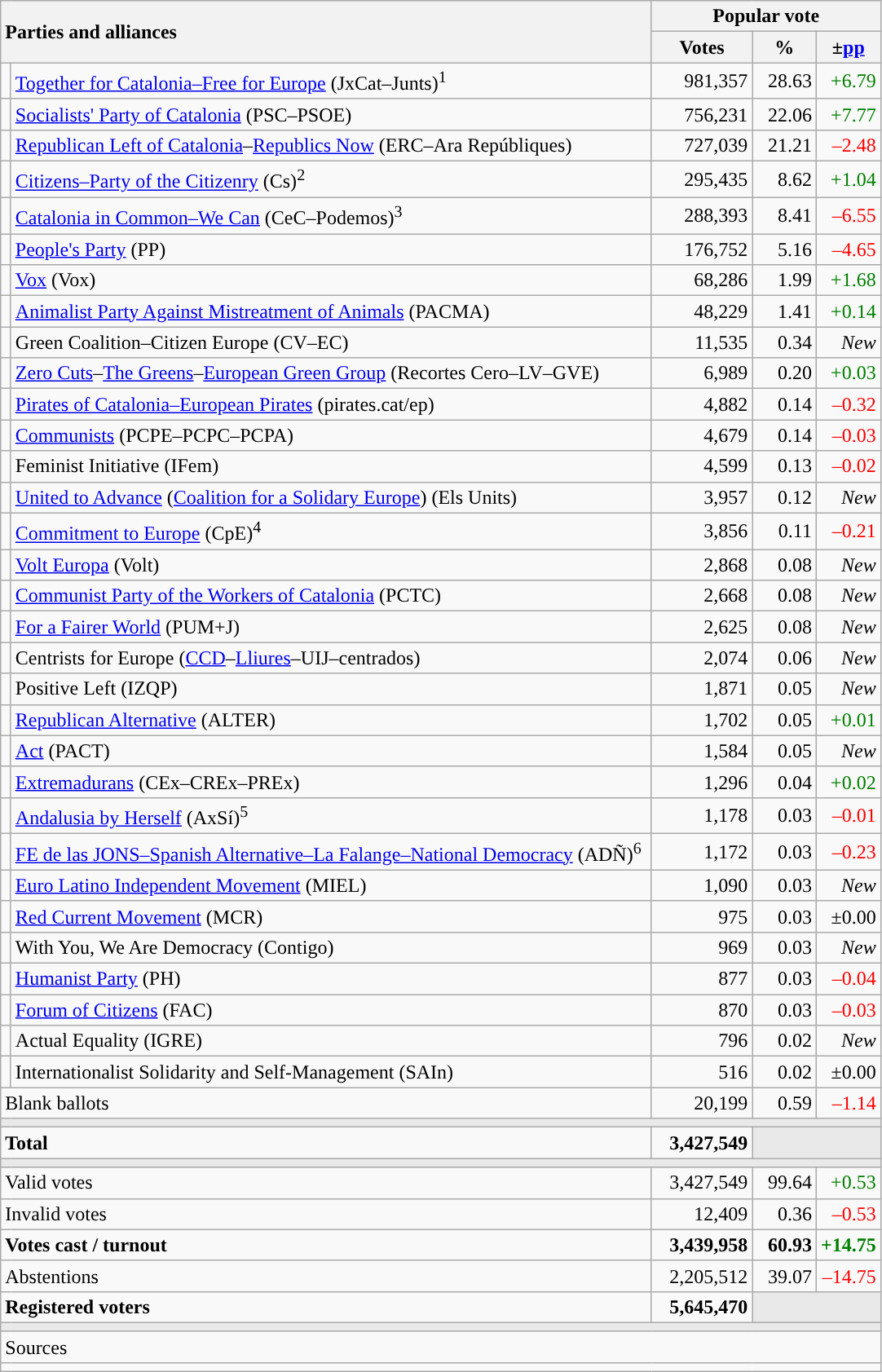<table class="wikitable" style="text-align:right;">
<tr>
<th style="text-align:left;" rowspan="2" colspan="2" width="525">Parties and alliances</th>
<th colspan="3">Popular vote</th>
</tr>
<tr>
<th width="75">Votes</th>
<th width="45">%</th>
<th width="45">±<a href='#'>pp</a></th>
</tr>
<tr>
<td width="1" style="color:inherit;background:"></td>
<td align="left"><a href='#'>Together for Catalonia–Free for Europe</a> (JxCat–Junts)<sup>1</sup></td>
<td>981,357</td>
<td>28.63</td>
<td style="color:green;">+6.79</td>
</tr>
<tr>
<td style="color:inherit;background:"></td>
<td align="left"><a href='#'>Socialists' Party of Catalonia</a> (PSC–PSOE)</td>
<td>756,231</td>
<td>22.06</td>
<td style="color:green;">+7.77</td>
</tr>
<tr>
<td style="color:inherit;background:"></td>
<td align="left"><a href='#'>Republican Left of Catalonia</a>–<a href='#'>Republics Now</a> (ERC–Ara Repúbliques)</td>
<td>727,039</td>
<td>21.21</td>
<td style="color:red;">–2.48</td>
</tr>
<tr>
<td style="color:inherit;background:"></td>
<td align="left"><a href='#'>Citizens–Party of the Citizenry</a> (Cs)<sup>2</sup></td>
<td>295,435</td>
<td>8.62</td>
<td style="color:green;">+1.04</td>
</tr>
<tr>
<td style="color:inherit;background:"></td>
<td align="left"><a href='#'>Catalonia in Common–We Can</a> (CeC–Podemos)<sup>3</sup></td>
<td>288,393</td>
<td>8.41</td>
<td style="color:red;">–6.55</td>
</tr>
<tr>
<td style="color:inherit;background:"></td>
<td align="left"><a href='#'>People's Party</a> (PP)</td>
<td>176,752</td>
<td>5.16</td>
<td style="color:red;">–4.65</td>
</tr>
<tr>
<td style="color:inherit;background:"></td>
<td align="left"><a href='#'>Vox</a> (Vox)</td>
<td>68,286</td>
<td>1.99</td>
<td style="color:green;">+1.68</td>
</tr>
<tr>
<td style="color:inherit;background:"></td>
<td align="left"><a href='#'>Animalist Party Against Mistreatment of Animals</a> (PACMA)</td>
<td>48,229</td>
<td>1.41</td>
<td style="color:green;">+0.14</td>
</tr>
<tr>
<td style="color:inherit;background:"></td>
<td align="left">Green Coalition–Citizen Europe (CV–EC)</td>
<td>11,535</td>
<td>0.34</td>
<td><em>New</em></td>
</tr>
<tr>
<td style="color:inherit;background:"></td>
<td align="left"><a href='#'>Zero Cuts</a>–<a href='#'>The Greens</a>–<a href='#'>European Green Group</a> (Recortes Cero–LV–GVE)</td>
<td>6,989</td>
<td>0.20</td>
<td style="color:green;">+0.03</td>
</tr>
<tr>
<td style="color:inherit;background:"></td>
<td align="left"><a href='#'>Pirates of Catalonia–European Pirates</a> (pirates.cat/ep)</td>
<td>4,882</td>
<td>0.14</td>
<td style="color:red;">–0.32</td>
</tr>
<tr>
<td style="color:inherit;background:"></td>
<td align="left"><a href='#'>Communists</a> (PCPE–PCPC–PCPA)</td>
<td>4,679</td>
<td>0.14</td>
<td style="color:red;">–0.03</td>
</tr>
<tr>
<td style="color:inherit;background:"></td>
<td align="left">Feminist Initiative (IFem)</td>
<td>4,599</td>
<td>0.13</td>
<td style="color:red;">–0.02</td>
</tr>
<tr>
<td style="color:inherit;background:"></td>
<td align="left"><a href='#'>United to Advance</a> (<a href='#'>Coalition for a Solidary Europe</a>) (Els Units)</td>
<td>3,957</td>
<td>0.12</td>
<td><em>New</em></td>
</tr>
<tr>
<td style="color:inherit;background:"></td>
<td align="left"><a href='#'>Commitment to Europe</a> (CpE)<sup>4</sup></td>
<td>3,856</td>
<td>0.11</td>
<td style="color:red;">–0.21</td>
</tr>
<tr>
<td style="color:inherit;background:"></td>
<td align="left"><a href='#'>Volt Europa</a> (Volt)</td>
<td>2,868</td>
<td>0.08</td>
<td><em>New</em></td>
</tr>
<tr>
<td style="color:inherit;background:"></td>
<td align="left"><a href='#'>Communist Party of the Workers of Catalonia</a> (PCTC)</td>
<td>2,668</td>
<td>0.08</td>
<td><em>New</em></td>
</tr>
<tr>
<td style="color:inherit;background:"></td>
<td align="left"><a href='#'>For a Fairer World</a> (PUM+J)</td>
<td>2,625</td>
<td>0.08</td>
<td><em>New</em></td>
</tr>
<tr>
<td style="color:inherit;background:"></td>
<td align="left">Centrists for Europe (<a href='#'>CCD</a>–<a href='#'>Lliures</a>–UIJ–centrados)</td>
<td>2,074</td>
<td>0.06</td>
<td><em>New</em></td>
</tr>
<tr>
<td style="color:inherit;background:"></td>
<td align="left">Positive Left (IZQP)</td>
<td>1,871</td>
<td>0.05</td>
<td><em>New</em></td>
</tr>
<tr>
<td style="color:inherit;background:"></td>
<td align="left"><a href='#'>Republican Alternative</a> (ALTER)</td>
<td>1,702</td>
<td>0.05</td>
<td style="color:green;">+0.01</td>
</tr>
<tr>
<td style="color:inherit;background:"></td>
<td align="left"><a href='#'>Act</a> (PACT)</td>
<td>1,584</td>
<td>0.05</td>
<td><em>New</em></td>
</tr>
<tr>
<td style="color:inherit;background:"></td>
<td align="left"><a href='#'>Extremadurans</a> (CEx–CREx–PREx)</td>
<td>1,296</td>
<td>0.04</td>
<td style="color:green;">+0.02</td>
</tr>
<tr>
<td style="color:inherit;background:"></td>
<td align="left"><a href='#'>Andalusia by Herself</a> (AxSí)<sup>5</sup></td>
<td>1,178</td>
<td>0.03</td>
<td style="color:red;">–0.01</td>
</tr>
<tr>
<td style="color:inherit;background:"></td>
<td align="left"><a href='#'>FE de las JONS–Spanish Alternative–La Falange–National Democracy</a> (ADÑ)<sup>6</sup></td>
<td>1,172</td>
<td>0.03</td>
<td style="color:red;">–0.23</td>
</tr>
<tr>
<td style="color:inherit;background:"></td>
<td align="left"><a href='#'>Euro Latino Independent Movement</a> (MIEL)</td>
<td>1,090</td>
<td>0.03</td>
<td><em>New</em></td>
</tr>
<tr>
<td style="color:inherit;background:"></td>
<td align="left"><a href='#'>Red Current Movement</a> (MCR)</td>
<td>975</td>
<td>0.03</td>
<td>±0.00</td>
</tr>
<tr>
<td style="color:inherit;background:"></td>
<td align="left">With You, We Are Democracy (Contigo)</td>
<td>969</td>
<td>0.03</td>
<td><em>New</em></td>
</tr>
<tr>
<td style="color:inherit;background:"></td>
<td align="left"><a href='#'>Humanist Party</a> (PH)</td>
<td>877</td>
<td>0.03</td>
<td style="color:red;">–0.04</td>
</tr>
<tr>
<td style="color:inherit;background:"></td>
<td align="left"><a href='#'>Forum of Citizens</a> (FAC)</td>
<td>870</td>
<td>0.03</td>
<td style="color:red;">–0.03</td>
</tr>
<tr>
<td style="color:inherit;background:"></td>
<td align="left">Actual Equality (IGRE)</td>
<td>796</td>
<td>0.02</td>
<td><em>New</em></td>
</tr>
<tr>
<td style="color:inherit;background:"></td>
<td align="left">Internationalist Solidarity and Self-Management (SAIn)</td>
<td>516</td>
<td>0.02</td>
<td>±0.00</td>
</tr>
<tr>
<td align="left" colspan="2">Blank ballots</td>
<td>20,199</td>
<td>0.59</td>
<td style="color:red;">–1.14</td>
</tr>
<tr>
<td colspan="5" bgcolor="#E9E9E9"></td>
</tr>
<tr style="font-weight:bold;">
<td align="left" colspan="2">Total</td>
<td>3,427,549</td>
<td bgcolor="#E9E9E9" colspan="2"></td>
</tr>
<tr>
<td colspan="5" bgcolor="#E9E9E9"></td>
</tr>
<tr>
<td align="left" colspan="2">Valid votes</td>
<td>3,427,549</td>
<td>99.64</td>
<td style="color:green;">+0.53</td>
</tr>
<tr>
<td align="left" colspan="2">Invalid votes</td>
<td>12,409</td>
<td>0.36</td>
<td style="color:red;">–0.53</td>
</tr>
<tr style="font-weight:bold;">
<td align="left" colspan="2">Votes cast / turnout</td>
<td>3,439,958</td>
<td>60.93</td>
<td style="color:green;">+14.75</td>
</tr>
<tr>
<td align="left" colspan="2">Abstentions</td>
<td>2,205,512</td>
<td>39.07</td>
<td style="color:red;">–14.75</td>
</tr>
<tr style="font-weight:bold;">
<td align="left" colspan="2">Registered voters</td>
<td>5,645,470</td>
<td bgcolor="#E9E9E9" colspan="2"></td>
</tr>
<tr>
<td colspan="5" bgcolor="#E9E9E9"></td>
</tr>
<tr>
<td align="left" colspan="5">Sources</td>
</tr>
<tr>
<td colspan="5" style="text-align:left; max-width:680px;"></td>
</tr>
</table>
